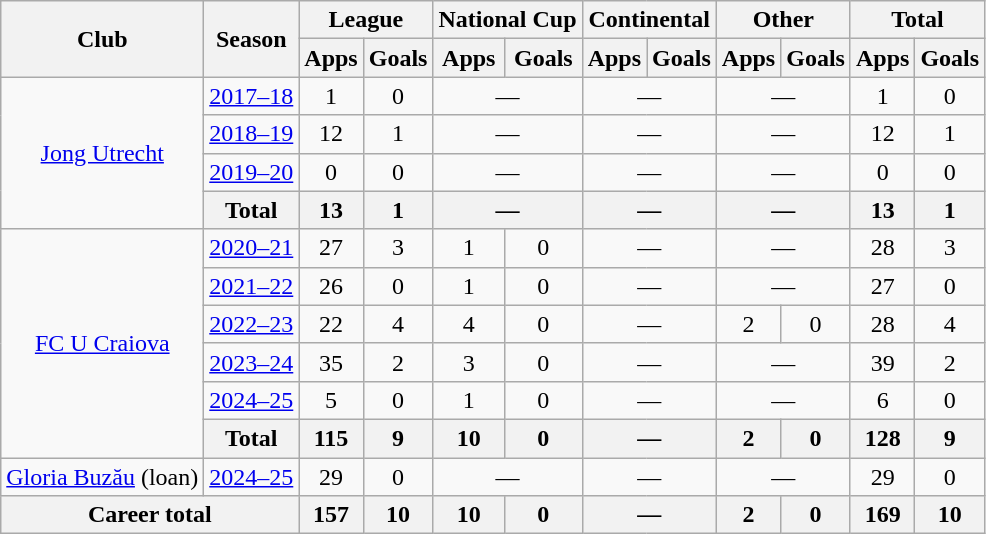<table class="wikitable" style="text-align:center">
<tr>
<th rowspan="2">Club</th>
<th rowspan="2">Season</th>
<th colspan="2">League</th>
<th colspan="2">National Cup</th>
<th colspan="2">Continental</th>
<th colspan="2">Other</th>
<th colspan="2">Total</th>
</tr>
<tr>
<th>Apps</th>
<th>Goals</th>
<th>Apps</th>
<th>Goals</th>
<th>Apps</th>
<th>Goals</th>
<th>Apps</th>
<th>Goals</th>
<th>Apps</th>
<th>Goals</th>
</tr>
<tr>
<td rowspan="4"><a href='#'>Jong Utrecht</a></td>
<td><a href='#'>2017–18</a></td>
<td>1</td>
<td>0</td>
<td colspan="2">—</td>
<td colspan="2">—</td>
<td colspan="2">—</td>
<td>1</td>
<td>0</td>
</tr>
<tr>
<td><a href='#'>2018–19</a></td>
<td>12</td>
<td>1</td>
<td colspan="2">—</td>
<td colspan="2">—</td>
<td colspan="2">—</td>
<td>12</td>
<td>1</td>
</tr>
<tr>
<td><a href='#'>2019–20</a></td>
<td>0</td>
<td>0</td>
<td colspan="2">—</td>
<td colspan="2">—</td>
<td colspan="2">—</td>
<td>0</td>
<td>0</td>
</tr>
<tr>
<th>Total</th>
<th>13</th>
<th>1</th>
<th colspan="2">—</th>
<th colspan="2">—</th>
<th colspan="2">—</th>
<th>13</th>
<th>1</th>
</tr>
<tr>
<td rowspan="6"><a href='#'>FC U Craiova</a></td>
<td><a href='#'>2020–21</a></td>
<td>27</td>
<td>3</td>
<td>1</td>
<td>0</td>
<td colspan="2">—</td>
<td colspan="2">—</td>
<td>28</td>
<td>3</td>
</tr>
<tr>
<td><a href='#'>2021–22</a></td>
<td>26</td>
<td>0</td>
<td>1</td>
<td>0</td>
<td colspan="2">—</td>
<td colspan="2">—</td>
<td>27</td>
<td>0</td>
</tr>
<tr>
<td><a href='#'>2022–23</a></td>
<td>22</td>
<td>4</td>
<td>4</td>
<td>0</td>
<td colspan="2">—</td>
<td>2</td>
<td>0</td>
<td>28</td>
<td>4</td>
</tr>
<tr>
<td><a href='#'>2023–24</a></td>
<td>35</td>
<td>2</td>
<td>3</td>
<td>0</td>
<td colspan="2">—</td>
<td colspan="2">—</td>
<td>39</td>
<td>2</td>
</tr>
<tr>
<td><a href='#'>2024–25</a></td>
<td>5</td>
<td>0</td>
<td>1</td>
<td>0</td>
<td colspan="2">—</td>
<td colspan="2">—</td>
<td>6</td>
<td>0</td>
</tr>
<tr>
<th>Total</th>
<th>115</th>
<th>9</th>
<th>10</th>
<th>0</th>
<th colspan="2">—</th>
<th>2</th>
<th>0</th>
<th>128</th>
<th>9</th>
</tr>
<tr>
<td><a href='#'>Gloria Buzău</a> (loan)</td>
<td><a href='#'>2024–25</a></td>
<td>29</td>
<td>0</td>
<td colspan="2">—</td>
<td colspan="2">—</td>
<td colspan="2">—</td>
<td>29</td>
<td>0</td>
</tr>
<tr>
<th colspan="2">Career total</th>
<th>157</th>
<th>10</th>
<th>10</th>
<th>0</th>
<th colspan="2">—</th>
<th>2</th>
<th>0</th>
<th>169</th>
<th>10</th>
</tr>
</table>
